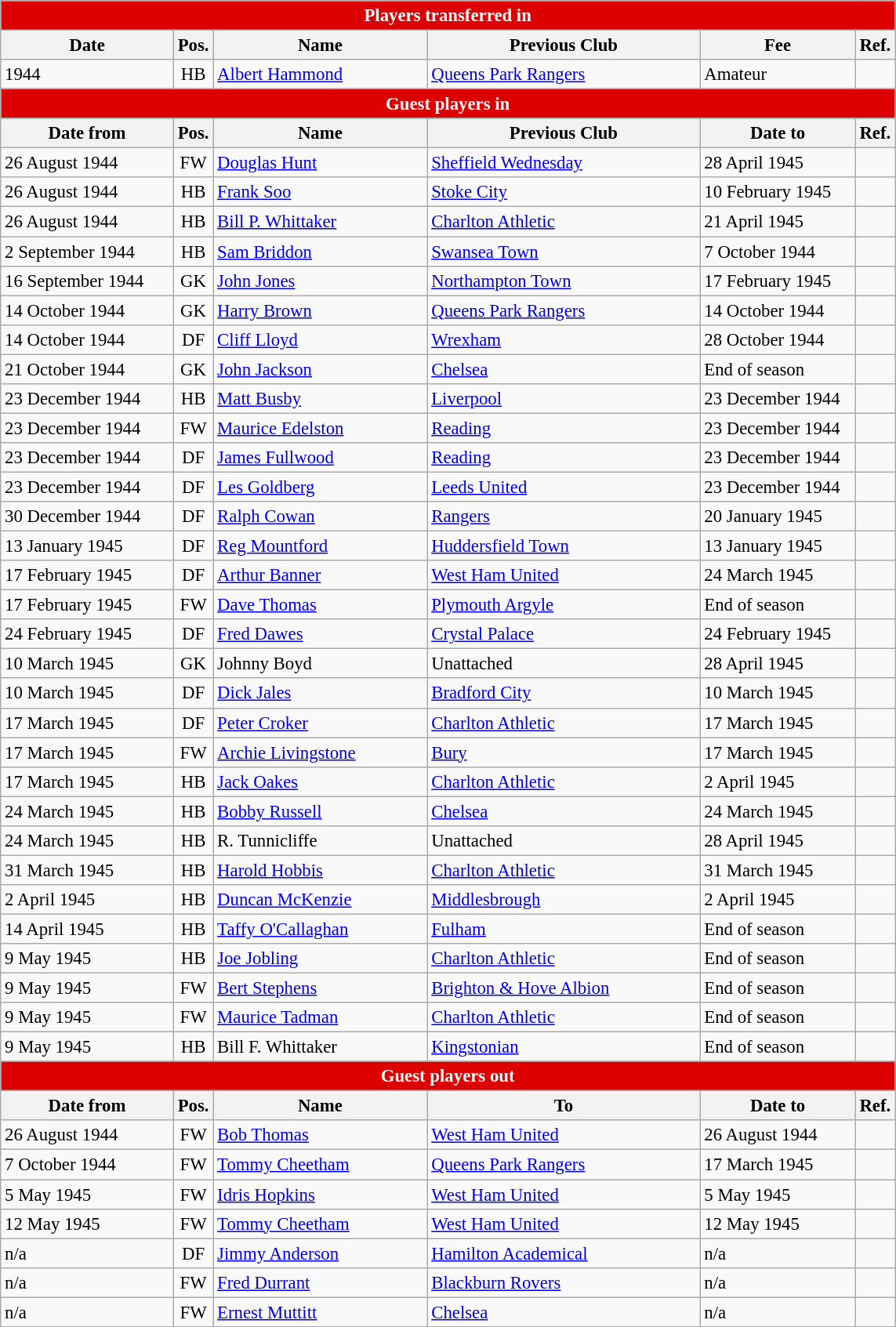<table style="font-size:95%;" class="wikitable">
<tr>
<th style="background:#d00; color:white; text-align:center;" colspan="6">Players transferred in</th>
</tr>
<tr>
<th style="width:140px;">Date</th>
<th style="width:25px;">Pos.</th>
<th style="width:175px;">Name</th>
<th style="width:225px;">Previous Club</th>
<th style="width:125px;">Fee</th>
<th style="width:25px;">Ref.</th>
</tr>
<tr>
<td>1944</td>
<td style="text-align:center;">HB</td>
<td> <a href='#'>Albert Hammond</a></td>
<td> <a href='#'>Queens Park Rangers</a></td>
<td>Amateur</td>
<td></td>
</tr>
<tr>
</tr>
<tr>
<th style="background:#d00; color:white; text-align:center;" colspan="6">Guest players in</th>
</tr>
<tr>
<th style="width:140px;">Date from</th>
<th style="width:25px;">Pos.</th>
<th style="width:175px;">Name</th>
<th style="width:225px;">Previous Club</th>
<th style="width:125px;">Date to</th>
<th style="width:25px;">Ref.</th>
</tr>
<tr>
<td>26 August 1944</td>
<td style="text-align:center;">FW</td>
<td> <a href='#'>Douglas Hunt</a></td>
<td> <a href='#'>Sheffield Wednesday</a></td>
<td>28 April 1945</td>
<td></td>
</tr>
<tr>
<td>26 August 1944</td>
<td style="text-align:center;">HB</td>
<td> <a href='#'>Frank Soo</a></td>
<td> <a href='#'>Stoke City</a></td>
<td>10 February 1945</td>
<td></td>
</tr>
<tr>
<td>26 August 1944</td>
<td style="text-align:center;">HB</td>
<td> <a href='#'>Bill P. Whittaker</a></td>
<td> <a href='#'>Charlton Athletic</a></td>
<td>21 April 1945</td>
<td></td>
</tr>
<tr>
<td>2 September 1944</td>
<td style="text-align:center;">HB</td>
<td> <a href='#'>Sam Briddon</a></td>
<td> <a href='#'>Swansea Town</a></td>
<td>7 October 1944</td>
<td></td>
</tr>
<tr>
<td>16 September 1944</td>
<td style="text-align:center;">GK</td>
<td> <a href='#'>John Jones</a></td>
<td> <a href='#'>Northampton Town</a></td>
<td>17 February 1945</td>
<td></td>
</tr>
<tr>
<td>14 October 1944</td>
<td style="text-align:center;">GK</td>
<td> <a href='#'>Harry Brown</a></td>
<td> <a href='#'>Queens Park Rangers</a></td>
<td>14 October 1944</td>
<td></td>
</tr>
<tr>
<td>14 October 1944</td>
<td style="text-align:center;">DF</td>
<td> <a href='#'>Cliff Lloyd</a></td>
<td> <a href='#'>Wrexham</a></td>
<td>28 October 1944</td>
<td></td>
</tr>
<tr>
<td>21 October 1944</td>
<td style="text-align:center;">GK</td>
<td> <a href='#'>John Jackson</a></td>
<td> <a href='#'>Chelsea</a></td>
<td>End of season</td>
<td></td>
</tr>
<tr>
<td>23 December 1944</td>
<td style="text-align:center;">HB</td>
<td> <a href='#'>Matt Busby</a></td>
<td> <a href='#'>Liverpool</a></td>
<td>23 December 1944</td>
<td></td>
</tr>
<tr>
<td>23 December 1944</td>
<td style="text-align:center;">FW</td>
<td> <a href='#'>Maurice Edelston</a></td>
<td> <a href='#'>Reading</a></td>
<td>23 December 1944</td>
<td></td>
</tr>
<tr>
<td>23 December 1944</td>
<td style="text-align:center;">DF</td>
<td> <a href='#'>James Fullwood</a></td>
<td> <a href='#'>Reading</a></td>
<td>23 December 1944</td>
<td></td>
</tr>
<tr>
<td>23 December 1944</td>
<td style="text-align:center;">DF</td>
<td> <a href='#'>Les Goldberg</a></td>
<td> <a href='#'>Leeds United</a></td>
<td>23 December 1944</td>
<td></td>
</tr>
<tr>
<td>30 December 1944</td>
<td style="text-align:center;">DF</td>
<td> <a href='#'>Ralph Cowan</a></td>
<td> <a href='#'>Rangers</a></td>
<td>20 January 1945</td>
<td></td>
</tr>
<tr>
<td>13 January 1945</td>
<td style="text-align:center;">DF</td>
<td> <a href='#'>Reg Mountford</a></td>
<td> <a href='#'>Huddersfield Town</a></td>
<td>13 January 1945</td>
<td></td>
</tr>
<tr>
<td>17 February 1945</td>
<td style="text-align:center;">DF</td>
<td> <a href='#'>Arthur Banner</a></td>
<td> <a href='#'>West Ham United</a></td>
<td>24 March 1945</td>
<td></td>
</tr>
<tr>
<td>17 February 1945</td>
<td style="text-align:center;">FW</td>
<td> <a href='#'>Dave Thomas</a></td>
<td> <a href='#'>Plymouth Argyle</a></td>
<td>End of season</td>
<td></td>
</tr>
<tr>
<td>24 February 1945</td>
<td style="text-align:center;">DF</td>
<td> <a href='#'>Fred Dawes</a></td>
<td> <a href='#'>Crystal Palace</a></td>
<td>24 February 1945</td>
<td></td>
</tr>
<tr>
<td>10 March 1945</td>
<td style="text-align:center;">GK</td>
<td> Johnny Boyd</td>
<td>Unattached</td>
<td>28 April 1945</td>
<td></td>
</tr>
<tr>
<td>10 March 1945</td>
<td style="text-align:center;">DF</td>
<td> <a href='#'>Dick Jales</a></td>
<td> <a href='#'>Bradford City</a></td>
<td>10 March 1945</td>
<td></td>
</tr>
<tr>
<td>17 March 1945</td>
<td style="text-align:center;">DF</td>
<td> <a href='#'>Peter Croker</a></td>
<td> <a href='#'>Charlton Athletic</a></td>
<td>17 March 1945</td>
<td></td>
</tr>
<tr>
<td>17 March 1945</td>
<td style="text-align:center;">FW</td>
<td> <a href='#'>Archie Livingstone</a></td>
<td> <a href='#'>Bury</a></td>
<td>17 March 1945</td>
<td></td>
</tr>
<tr>
<td>17 March 1945</td>
<td style="text-align:center;">HB</td>
<td> <a href='#'>Jack Oakes</a></td>
<td> <a href='#'>Charlton Athletic</a></td>
<td>2 April 1945</td>
<td></td>
</tr>
<tr>
<td>24 March 1945</td>
<td style="text-align:center;">HB</td>
<td> <a href='#'>Bobby Russell</a></td>
<td> <a href='#'>Chelsea</a></td>
<td>24 March 1945</td>
<td></td>
</tr>
<tr>
<td>24 March 1945</td>
<td style="text-align:center;">HB</td>
<td> R. Tunnicliffe</td>
<td>Unattached</td>
<td>28 April 1945</td>
<td></td>
</tr>
<tr>
<td>31 March 1945</td>
<td style="text-align:center;">HB</td>
<td> <a href='#'>Harold Hobbis</a></td>
<td> <a href='#'>Charlton Athletic</a></td>
<td>31 March 1945</td>
<td></td>
</tr>
<tr>
<td>2 April 1945</td>
<td style="text-align:center;">HB</td>
<td> <a href='#'>Duncan McKenzie</a></td>
<td> <a href='#'>Middlesbrough</a></td>
<td>2 April 1945</td>
<td></td>
</tr>
<tr>
<td>14 April 1945</td>
<td style="text-align:center;">HB</td>
<td> <a href='#'>Taffy O'Callaghan</a></td>
<td> <a href='#'>Fulham</a></td>
<td>End of season</td>
<td></td>
</tr>
<tr>
<td>9 May 1945</td>
<td style="text-align:center;">HB</td>
<td> <a href='#'>Joe Jobling</a></td>
<td> <a href='#'>Charlton Athletic</a></td>
<td>End of season</td>
<td></td>
</tr>
<tr>
<td>9 May 1945</td>
<td style="text-align:center;">FW</td>
<td> <a href='#'>Bert Stephens</a></td>
<td> <a href='#'>Brighton & Hove Albion</a></td>
<td>End of season</td>
<td></td>
</tr>
<tr>
<td>9 May 1945</td>
<td style="text-align:center;">FW</td>
<td> <a href='#'>Maurice Tadman</a></td>
<td> <a href='#'>Charlton Athletic</a></td>
<td>End of season</td>
<td></td>
</tr>
<tr>
<td>9 May 1945</td>
<td style="text-align:center;">HB</td>
<td> Bill F. Whittaker</td>
<td> <a href='#'>Kingstonian</a></td>
<td>End of season</td>
<td></td>
</tr>
<tr>
<th style="background:#d00; color:white; text-align:center;" colspan="6">Guest players out</th>
</tr>
<tr>
<th style="width:140px;">Date from</th>
<th style="width:25px;">Pos.</th>
<th style="width:175px;">Name</th>
<th style="width:225px;">To</th>
<th style="width:125px;">Date to</th>
<th style="width:25px;">Ref.</th>
</tr>
<tr>
<td>26 August 1944</td>
<td style="text-align:center;">FW</td>
<td> <a href='#'>Bob Thomas</a></td>
<td> <a href='#'>West Ham United</a></td>
<td>26 August 1944</td>
<td></td>
</tr>
<tr>
<td>7 October 1944</td>
<td style="text-align:center;">FW</td>
<td> <a href='#'>Tommy Cheetham</a></td>
<td> <a href='#'>Queens Park Rangers</a></td>
<td>17 March 1945</td>
<td></td>
</tr>
<tr>
<td>5 May 1945</td>
<td style="text-align:center;">FW</td>
<td> <a href='#'>Idris Hopkins</a></td>
<td> <a href='#'>West Ham United</a></td>
<td>5 May 1945</td>
<td></td>
</tr>
<tr>
<td>12 May 1945</td>
<td style="text-align:center;">FW</td>
<td> <a href='#'>Tommy Cheetham</a></td>
<td> <a href='#'>West Ham United</a></td>
<td>12 May 1945</td>
<td></td>
</tr>
<tr>
<td>n/a</td>
<td style="text-align:center;">DF</td>
<td> <a href='#'>Jimmy Anderson</a></td>
<td> <a href='#'>Hamilton Academical</a></td>
<td>n/a</td>
<td></td>
</tr>
<tr>
<td>n/a</td>
<td style="text-align:center;">FW</td>
<td> <a href='#'>Fred Durrant</a></td>
<td> <a href='#'>Blackburn Rovers</a></td>
<td>n/a</td>
<td></td>
</tr>
<tr>
<td>n/a</td>
<td style="text-align:center;">FW</td>
<td> <a href='#'>Ernest Muttitt</a></td>
<td> <a href='#'>Chelsea</a></td>
<td>n/a</td>
<td></td>
</tr>
</table>
